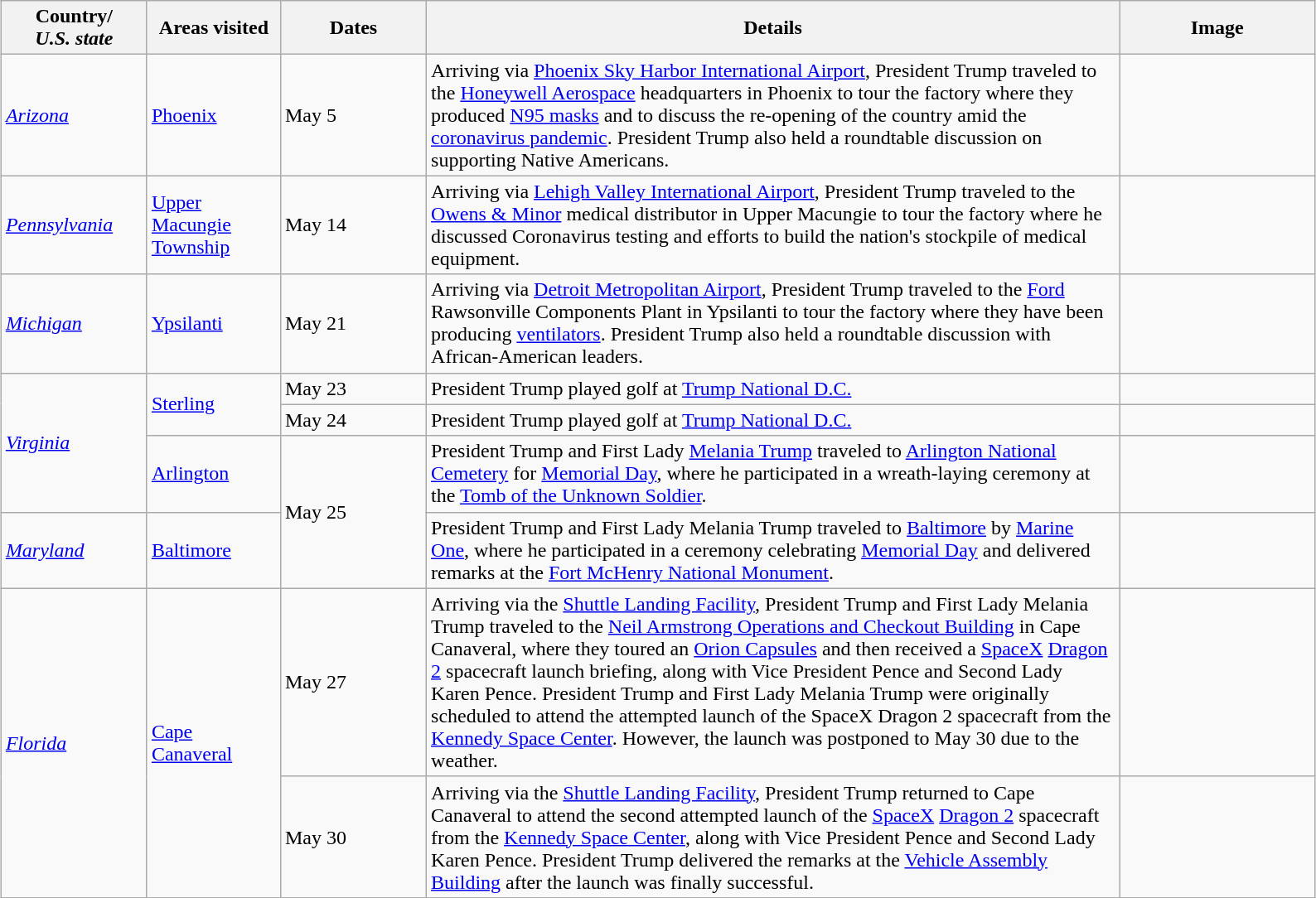<table class="wikitable" style="margin: 1em auto 1em auto">
<tr>
<th width=110>Country/<br><em>U.S. state</em></th>
<th width=100>Areas visited</th>
<th width=110>Dates</th>
<th width=550>Details</th>
<th width=150>Image</th>
</tr>
<tr>
<td> <em><a href='#'>Arizona</a></em></td>
<td><a href='#'>Phoenix</a></td>
<td>May 5</td>
<td>Arriving via <a href='#'>Phoenix Sky Harbor International Airport</a>, President Trump traveled to the <a href='#'>Honeywell Aerospace</a> headquarters in Phoenix to tour the factory where they produced <a href='#'>N95 masks</a> and to discuss the re-opening of the country amid the <a href='#'>coronavirus pandemic</a>. President Trump also held a roundtable discussion on supporting Native Americans.</td>
<td></td>
</tr>
<tr>
<td> <em><a href='#'>Pennsylvania</a></em></td>
<td><a href='#'>Upper Macungie Township</a></td>
<td>May 14</td>
<td>Arriving via <a href='#'>Lehigh Valley International Airport</a>, President Trump traveled to the <a href='#'>Owens & Minor</a> medical distributor in Upper Macungie to tour the factory where he discussed Coronavirus testing and efforts to build the nation's stockpile of medical equipment.</td>
<td></td>
</tr>
<tr>
<td> <em><a href='#'>Michigan</a></em></td>
<td><a href='#'>Ypsilanti</a></td>
<td>May 21</td>
<td>Arriving via <a href='#'>Detroit Metropolitan Airport</a>, President Trump traveled to the <a href='#'>Ford</a> Rawsonville Components Plant in Ypsilanti to tour the factory where they have been producing <a href='#'>ventilators</a>. President Trump also held a roundtable discussion with African-American leaders.</td>
<td></td>
</tr>
<tr>
<td rowspan=3> <em><a href='#'>Virginia</a></em></td>
<td rowspan=2><a href='#'>Sterling</a></td>
<td>May 23</td>
<td>President Trump played golf at <a href='#'>Trump National D.C.</a></td>
<td></td>
</tr>
<tr>
<td>May 24</td>
<td>President Trump played golf at <a href='#'>Trump National D.C.</a></td>
<td></td>
</tr>
<tr>
<td><a href='#'>Arlington</a></td>
<td rowspan=2>May 25</td>
<td>President Trump and First Lady <a href='#'>Melania Trump</a> traveled to <a href='#'>Arlington National Cemetery</a> for <a href='#'>Memorial Day</a>, where he participated in a wreath-laying ceremony at the <a href='#'>Tomb of the Unknown Soldier</a>.</td>
<td></td>
</tr>
<tr>
<td> <em><a href='#'>Maryland</a></em></td>
<td><a href='#'>Baltimore</a></td>
<td>President Trump and First Lady Melania Trump traveled to <a href='#'>Baltimore</a> by <a href='#'>Marine One</a>, where he participated in a ceremony celebrating <a href='#'>Memorial Day</a> and delivered remarks at the <a href='#'>Fort McHenry National Monument</a>.</td>
<td></td>
</tr>
<tr>
<td rowspan=2> <em><a href='#'>Florida</a></em></td>
<td rowspan=2><a href='#'>Cape Canaveral</a></td>
<td>May 27</td>
<td>Arriving via the <a href='#'>Shuttle Landing Facility</a>, President Trump and First Lady Melania Trump traveled to the <a href='#'>Neil Armstrong Operations and Checkout Building</a> in Cape Canaveral, where they toured an <a href='#'>Orion Capsules</a> and then received a <a href='#'>SpaceX</a> <a href='#'>Dragon 2</a> spacecraft launch briefing, along with Vice President Pence and Second Lady Karen Pence. President Trump and First Lady Melania Trump were originally scheduled to attend the attempted launch of the SpaceX Dragon 2 spacecraft from the <a href='#'>Kennedy Space Center</a>. However, the launch was postponed to May 30 due to the weather.</td>
<td></td>
</tr>
<tr>
<td>May 30</td>
<td>Arriving via the <a href='#'>Shuttle Landing Facility</a>, President Trump returned to Cape Canaveral to attend the second attempted launch of the <a href='#'>SpaceX</a> <a href='#'>Dragon 2</a> spacecraft from the <a href='#'>Kennedy Space Center</a>, along with Vice President Pence and Second Lady Karen Pence. President Trump delivered the remarks at the <a href='#'>Vehicle Assembly Building</a> after the launch was finally successful.</td>
<td></td>
</tr>
</table>
